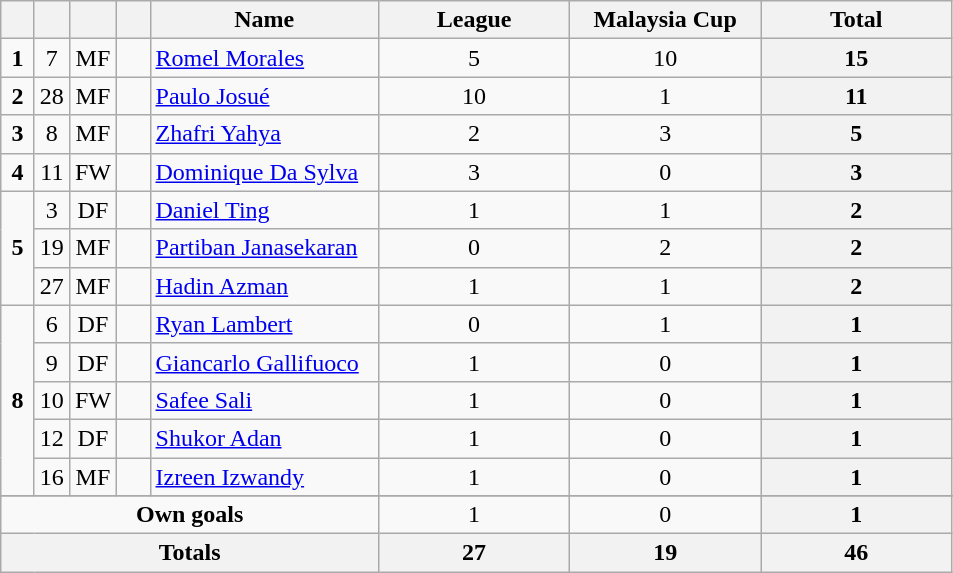<table class="wikitable" style="text-align:center">
<tr>
<th width=15></th>
<th width=15></th>
<th width=15></th>
<th width=15></th>
<th width=145>Name</th>
<th width=120>League</th>
<th width=120>Malaysia Cup</th>
<th width=120>Total</th>
</tr>
<tr>
<td><strong>1</strong></td>
<td>7</td>
<td>MF</td>
<td></td>
<td align=left><a href='#'>Romel Morales</a></td>
<td>5</td>
<td>10</td>
<th>15</th>
</tr>
<tr>
<td><strong>2</strong></td>
<td>28</td>
<td>MF</td>
<td></td>
<td align=left><a href='#'>Paulo Josué</a></td>
<td>10</td>
<td>1</td>
<th>11</th>
</tr>
<tr>
<td><strong>3</strong></td>
<td>8</td>
<td>MF</td>
<td></td>
<td align=left><a href='#'>Zhafri Yahya</a></td>
<td>2</td>
<td>3</td>
<th>5</th>
</tr>
<tr>
<td><strong>4</strong></td>
<td>11</td>
<td>FW</td>
<td></td>
<td align=left><a href='#'>Dominique Da Sylva</a></td>
<td>3</td>
<td>0</td>
<th>3</th>
</tr>
<tr>
<td rowspan="3"><strong>5</strong></td>
<td>3</td>
<td>DF</td>
<td></td>
<td align=left><a href='#'>Daniel Ting</a></td>
<td>1</td>
<td>1</td>
<th>2</th>
</tr>
<tr>
<td>19</td>
<td>MF</td>
<td></td>
<td align=left><a href='#'>Partiban Janasekaran</a></td>
<td>0</td>
<td>2</td>
<th>2</th>
</tr>
<tr>
<td>27</td>
<td>MF</td>
<td></td>
<td align=left><a href='#'>Hadin Azman</a></td>
<td>1</td>
<td>1</td>
<th>2</th>
</tr>
<tr>
<td rowspan="5"><strong>8</strong></td>
<td>6</td>
<td>DF</td>
<td></td>
<td align=left><a href='#'>Ryan Lambert</a></td>
<td>0</td>
<td>1</td>
<th>1</th>
</tr>
<tr>
<td>9</td>
<td>DF</td>
<td></td>
<td align=left><a href='#'>Giancarlo Gallifuoco</a></td>
<td>1</td>
<td>0</td>
<th>1</th>
</tr>
<tr>
<td>10</td>
<td>FW</td>
<td></td>
<td align=left><a href='#'>Safee Sali</a></td>
<td>1</td>
<td>0</td>
<th>1</th>
</tr>
<tr>
<td>12</td>
<td>DF</td>
<td></td>
<td align=left><a href='#'>Shukor Adan</a></td>
<td>1</td>
<td>0</td>
<th>1</th>
</tr>
<tr>
<td>16</td>
<td>MF</td>
<td></td>
<td align=left><a href='#'>Izreen Izwandy</a></td>
<td>1</td>
<td>0</td>
<th>1</th>
</tr>
<tr>
</tr>
<tr>
<td colspan="5"><strong>Own goals</strong></td>
<td>1</td>
<td>0</td>
<th>1</th>
</tr>
<tr>
<th colspan=5>Totals</th>
<th>27</th>
<th>19</th>
<th>46</th>
</tr>
</table>
